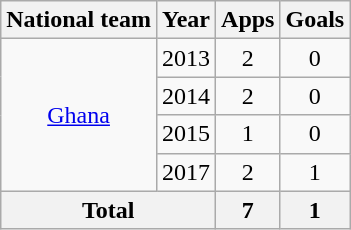<table class="wikitable" style="text-align:center">
<tr>
<th>National team</th>
<th>Year</th>
<th>Apps</th>
<th>Goals</th>
</tr>
<tr>
<td rowspan="4"><a href='#'>Ghana</a></td>
<td>2013</td>
<td>2</td>
<td>0</td>
</tr>
<tr>
<td>2014</td>
<td>2</td>
<td>0</td>
</tr>
<tr>
<td>2015</td>
<td>1</td>
<td>0</td>
</tr>
<tr>
<td>2017</td>
<td>2</td>
<td>1</td>
</tr>
<tr>
<th colspan="2">Total</th>
<th>7</th>
<th>1</th>
</tr>
</table>
